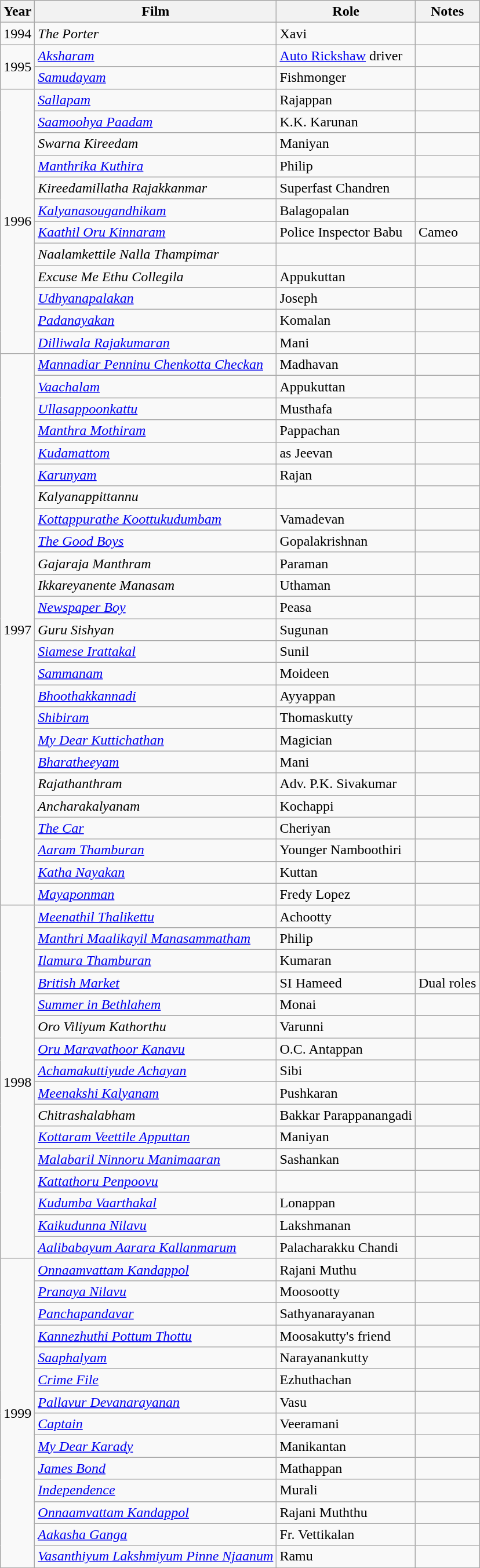<table class="wikitable sortable">
<tr>
<th scope="col">Year</th>
<th scope="col">Film</th>
<th scope="col">Role</th>
<th>Notes</th>
</tr>
<tr>
<td rowspan=1>1994</td>
<td><em>The Porter</em></td>
<td>Xavi</td>
<td></td>
</tr>
<tr>
<td rowspan=2>1995</td>
<td><em><a href='#'>Aksharam</a></em></td>
<td><a href='#'>Auto Rickshaw</a> driver</td>
<td></td>
</tr>
<tr>
<td><em><a href='#'>Samudayam</a></em></td>
<td>Fishmonger</td>
<td></td>
</tr>
<tr>
<td rowspan=12>1996</td>
<td><em><a href='#'>Sallapam</a></em></td>
<td>Rajappan</td>
<td></td>
</tr>
<tr>
<td><em><a href='#'>Saamoohya Paadam</a></em></td>
<td>K.K. Karunan</td>
<td></td>
</tr>
<tr>
<td><em>Swarna Kireedam</em></td>
<td>Maniyan</td>
<td></td>
</tr>
<tr>
<td><em><a href='#'>Manthrika Kuthira</a></em></td>
<td>Philip</td>
<td></td>
</tr>
<tr>
<td><em>Kireedamillatha Rajakkanmar</em></td>
<td>Superfast Chandren</td>
<td></td>
</tr>
<tr>
<td><em><a href='#'>Kalyanasougandhikam</a></em></td>
<td>Balagopalan</td>
<td></td>
</tr>
<tr>
<td><em><a href='#'>Kaathil Oru Kinnaram</a></em></td>
<td>Police Inspector Babu</td>
<td>Cameo</td>
</tr>
<tr>
<td><em>Naalamkettile Nalla Thampimar</em></td>
<td></td>
<td></td>
</tr>
<tr>
<td><em>Excuse Me Ethu Collegila</em></td>
<td>Appukuttan</td>
<td></td>
</tr>
<tr>
<td><em><a href='#'>Udhyanapalakan</a></em></td>
<td>Joseph</td>
<td></td>
</tr>
<tr>
<td><em><a href='#'>Padanayakan</a></em></td>
<td>Komalan</td>
<td></td>
</tr>
<tr>
<td><em><a href='#'>Dilliwala Rajakumaran</a></em></td>
<td>Mani</td>
<td></td>
</tr>
<tr>
<td rowspan=25>1997</td>
<td><em><a href='#'>Mannadiar Penninu Chenkotta Checkan</a> </em></td>
<td>Madhavan</td>
<td></td>
</tr>
<tr>
<td><em><a href='#'>Vaachalam</a></em></td>
<td>Appukuttan</td>
<td></td>
</tr>
<tr>
<td><em><a href='#'>Ullasappoonkattu</a></em></td>
<td>Musthafa</td>
<td></td>
</tr>
<tr>
<td><em><a href='#'>Manthra Mothiram</a></em></td>
<td>Pappachan</td>
<td></td>
</tr>
<tr>
<td><em><a href='#'>Kudamattom</a></em></td>
<td>as Jeevan</td>
<td></td>
</tr>
<tr>
<td><em><a href='#'>Karunyam</a></em></td>
<td>Rajan</td>
<td></td>
</tr>
<tr>
<td><em>Kalyanappittannu</em></td>
<td></td>
<td></td>
</tr>
<tr>
<td><em><a href='#'>Kottappurathe Koottukudumbam</a></em></td>
<td>Vamadevan</td>
<td></td>
</tr>
<tr>
<td><em><a href='#'>The Good Boys</a></em></td>
<td>Gopalakrishnan</td>
<td></td>
</tr>
<tr>
<td><em>Gajaraja Manthram</em></td>
<td>Paraman</td>
<td></td>
</tr>
<tr>
<td><em>Ikkareyanente Manasam</em></td>
<td>Uthaman</td>
<td></td>
</tr>
<tr>
<td><em><a href='#'>Newspaper Boy</a></em></td>
<td>Peasa</td>
<td></td>
</tr>
<tr>
<td><em>Guru Sishyan</em></td>
<td>Sugunan</td>
<td></td>
</tr>
<tr>
<td><em><a href='#'>Siamese Irattakal</a></em></td>
<td>Sunil</td>
<td></td>
</tr>
<tr>
<td><em><a href='#'>Sammanam</a></em></td>
<td>Moideen</td>
<td></td>
</tr>
<tr>
<td><em><a href='#'>Bhoothakkannadi</a></em></td>
<td>Ayyappan</td>
<td></td>
</tr>
<tr>
<td><em><a href='#'>Shibiram</a></em></td>
<td>Thomaskutty</td>
<td></td>
</tr>
<tr>
<td><em><a href='#'>My Dear Kuttichathan</a> </em></td>
<td>Magician</td>
<td></td>
</tr>
<tr>
<td><em><a href='#'>Bharatheeyam</a></em></td>
<td>Mani</td>
<td></td>
</tr>
<tr>
<td><em>Rajathanthram</em></td>
<td>Adv. P.K. Sivakumar</td>
<td></td>
</tr>
<tr>
<td><em>Ancharakalyanam</em></td>
<td>Kochappi</td>
<td></td>
</tr>
<tr>
<td><em><a href='#'>The Car</a></em></td>
<td>Cheriyan</td>
<td></td>
</tr>
<tr>
<td><em><a href='#'>Aaram Thamburan</a></em></td>
<td>Younger Namboothiri</td>
<td></td>
</tr>
<tr>
<td><em><a href='#'>Katha Nayakan</a></em></td>
<td>Kuttan</td>
<td></td>
</tr>
<tr>
<td><em><a href='#'>Mayaponman</a></em></td>
<td>Fredy Lopez</td>
<td></td>
</tr>
<tr>
<td rowspan=16>1998</td>
<td><em><a href='#'>Meenathil Thalikettu</a></em></td>
<td>Achootty</td>
<td></td>
</tr>
<tr>
<td><em><a href='#'>Manthri Maalikayil Manasammatham</a></em></td>
<td>Philip</td>
<td></td>
</tr>
<tr>
<td><em><a href='#'>Ilamura Thamburan</a></em></td>
<td>Kumaran</td>
<td></td>
</tr>
<tr>
<td><em><a href='#'>British Market</a></em></td>
<td>SI Hameed</td>
<td>Dual roles</td>
</tr>
<tr>
<td><em><a href='#'>Summer in Bethlahem</a></em></td>
<td>Monai</td>
<td></td>
</tr>
<tr>
<td><em>Oro Viliyum Kathorthu</em></td>
<td>Varunni</td>
<td></td>
</tr>
<tr>
<td><em><a href='#'>Oru Maravathoor Kanavu</a></em></td>
<td>O.C. Antappan</td>
<td></td>
</tr>
<tr>
<td><em><a href='#'>Achamakuttiyude Achayan</a></em></td>
<td>Sibi</td>
<td></td>
</tr>
<tr>
<td><em><a href='#'>Meenakshi Kalyanam</a></em></td>
<td>Pushkaran</td>
<td></td>
</tr>
<tr>
<td><em>Chitrashalabham</em></td>
<td>Bakkar Parappanangadi</td>
<td></td>
</tr>
<tr>
<td><em><a href='#'>Kottaram Veettile Apputtan</a></em></td>
<td>Maniyan</td>
<td></td>
</tr>
<tr>
<td><em><a href='#'>Malabaril Ninnoru Manimaaran</a></em></td>
<td>Sashankan</td>
<td></td>
</tr>
<tr>
<td><em><a href='#'>Kattathoru Penpoovu</a></em></td>
<td></td>
<td></td>
</tr>
<tr>
<td><em><a href='#'>Kudumba Vaarthakal</a></em></td>
<td>Lonappan</td>
<td></td>
</tr>
<tr>
<td><em><a href='#'>Kaikudunna Nilavu</a></em></td>
<td>Lakshmanan</td>
<td></td>
</tr>
<tr>
<td><em><a href='#'>Aalibabayum Aarara Kallanmarum</a></em></td>
<td>Palacharakku Chandi</td>
<td></td>
</tr>
<tr>
<td rowspan=14>1999</td>
<td><em><a href='#'>Onnaamvattam Kandappol</a></em></td>
<td>Rajani Muthu</td>
<td></td>
</tr>
<tr>
<td><em><a href='#'>Pranaya Nilavu</a></em></td>
<td>Moosootty</td>
<td></td>
</tr>
<tr>
<td><em><a href='#'> Panchapandavar</a></em></td>
<td>Sathyanarayanan</td>
<td></td>
</tr>
<tr>
<td><em><a href='#'>Kannezhuthi Pottum Thottu</a></em></td>
<td>Moosakutty's friend</td>
<td></td>
</tr>
<tr>
<td><em><a href='#'>Saaphalyam</a></em></td>
<td>Narayanankutty</td>
<td></td>
</tr>
<tr>
<td><em><a href='#'>Crime File</a></em></td>
<td>Ezhuthachan</td>
<td></td>
</tr>
<tr>
<td><em><a href='#'>Pallavur Devanarayanan</a></em></td>
<td>Vasu</td>
<td></td>
</tr>
<tr>
<td><em><a href='#'>Captain</a></em></td>
<td>Veeramani</td>
<td></td>
</tr>
<tr>
<td><em><a href='#'>My Dear Karady</a></em></td>
<td>Manikantan</td>
<td></td>
</tr>
<tr>
<td><em><a href='#'>James Bond</a></em></td>
<td>Mathappan</td>
<td></td>
</tr>
<tr>
<td><em><a href='#'>Independence</a></em></td>
<td>Murali</td>
<td></td>
</tr>
<tr>
<td><em> <a href='#'>Onnaamvattam Kandappol</a></em></td>
<td>Rajani Muththu</td>
<td></td>
</tr>
<tr>
<td><em><a href='#'>Aakasha Ganga</a></em></td>
<td>Fr. Vettikalan</td>
<td></td>
</tr>
<tr>
<td><em><a href='#'>Vasanthiyum Lakshmiyum Pinne Njaanum</a></em></td>
<td>Ramu</td>
<td></td>
</tr>
<tr>
</tr>
</table>
